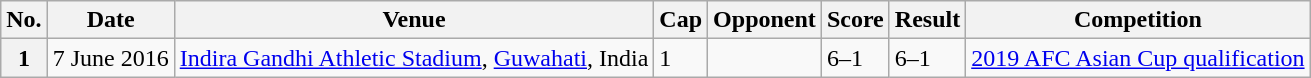<table class="wikitable sortable plainrowheaders">
<tr>
<th scope=col>No.</th>
<th scope=col data-sort-type=date>Date</th>
<th scope=col>Venue</th>
<th scope=col>Cap</th>
<th scope=col>Opponent</th>
<th scope=col>Score</th>
<th scope=col>Result</th>
<th scope=col>Competition</th>
</tr>
<tr>
<th scope=row>1</th>
<td>7 June 2016</td>
<td><a href='#'>Indira Gandhi Athletic Stadium</a>, <a href='#'>Guwahati</a>, India</td>
<td>1</td>
<td></td>
<td>6–1</td>
<td>6–1</td>
<td><a href='#'>2019 AFC Asian Cup qualification</a></td>
</tr>
</table>
